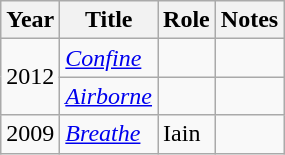<table class="wikitable sortable">
<tr>
<th>Year</th>
<th>Title</th>
<th>Role</th>
<th class="unsortable">Notes</th>
</tr>
<tr>
<td rowspan=2>2012</td>
<td><em><a href='#'>Confine</a></em></td>
<td></td>
<td></td>
</tr>
<tr>
<td><em><a href='#'>Airborne</a></em></td>
<td></td>
<td></td>
</tr>
<tr>
<td>2009</td>
<td><em><a href='#'>Breathe</a></em></td>
<td>Iain</td>
<td></td>
</tr>
</table>
